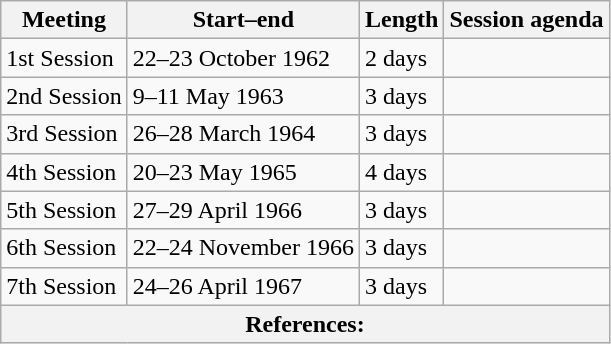<table class="wikitable sortable">
<tr>
<th scope="col">Meeting</th>
<th scope="col">Start–end</th>
<th scope="col">Length</th>
<th scope="col">Session agenda</th>
</tr>
<tr>
<td>1st Session</td>
<td>22–23 October 1962</td>
<td>2 days</td>
<td></td>
</tr>
<tr>
<td>2nd Session</td>
<td>9–11 May 1963</td>
<td>3 days</td>
<td></td>
</tr>
<tr>
<td>3rd Session</td>
<td>26–28 March 1964</td>
<td>3 days</td>
<td></td>
</tr>
<tr>
<td>4th Session</td>
<td>20–23 May 1965</td>
<td>4 days</td>
<td></td>
</tr>
<tr>
<td>5th Session</td>
<td>27–29 April 1966</td>
<td>3 days</td>
<td></td>
</tr>
<tr>
<td>6th Session</td>
<td>22–24 November 1966</td>
<td>3 days</td>
<td></td>
</tr>
<tr>
<td>7th Session</td>
<td>24–26 April 1967</td>
<td>3 days</td>
<td></td>
</tr>
<tr>
<th colspan="8" unsortable><strong>References:</strong><br></th>
</tr>
</table>
